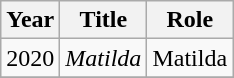<table class="wikitable">
<tr>
<th>Year</th>
<th>Title</th>
<th>Role</th>
</tr>
<tr>
<td>2020</td>
<td><em>Matilda</em></td>
<td>Matilda</td>
</tr>
<tr>
</tr>
</table>
